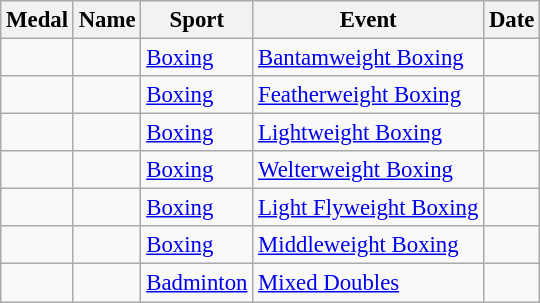<table class="wikitable sortable" style="font-size:95%">
<tr>
<th>Medal</th>
<th>Name</th>
<th>Sport</th>
<th>Event</th>
<th>Date</th>
</tr>
<tr>
<td></td>
<td></td>
<td><a href='#'>Boxing</a></td>
<td><a href='#'>Bantamweight Boxing</a></td>
<td></td>
</tr>
<tr>
<td></td>
<td></td>
<td><a href='#'>Boxing</a></td>
<td><a href='#'>Featherweight Boxing</a></td>
<td></td>
</tr>
<tr>
<td></td>
<td></td>
<td><a href='#'>Boxing</a></td>
<td><a href='#'>Lightweight Boxing</a></td>
<td></td>
</tr>
<tr>
<td></td>
<td></td>
<td><a href='#'>Boxing</a></td>
<td><a href='#'>Welterweight Boxing</a></td>
<td></td>
</tr>
<tr>
<td></td>
<td></td>
<td><a href='#'>Boxing</a></td>
<td><a href='#'>Light Flyweight Boxing</a></td>
<td></td>
</tr>
<tr>
<td></td>
<td></td>
<td><a href='#'>Boxing</a></td>
<td><a href='#'>Middleweight Boxing</a></td>
<td></td>
</tr>
<tr>
<td></td>
<td><br></td>
<td><a href='#'>Badminton</a></td>
<td><a href='#'>Mixed Doubles</a></td>
<td></td>
</tr>
</table>
